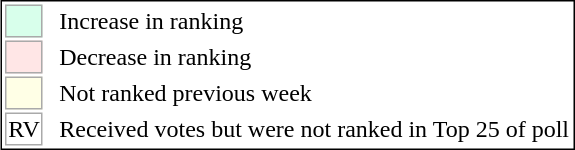<table style="border:1px solid black;" align=right>
<tr>
<td style="background:#D8FFEB; width:20px; border:1px solid #aaaaaa;"> </td>
<td rowspan=5> </td>
<td>Increase in ranking</td>
</tr>
<tr>
<td style="background:#FFE6E6; width:20px; border:1px solid #aaaaaa;"> </td>
<td>Decrease in ranking</td>
</tr>
<tr>
<td style="background:#FFFFE6; width:20px; border:1px solid #aaaaaa;"> </td>
<td>Not ranked previous week</td>
</tr>
<tr>
<td align=center style="width:20px; border:1px solid #aaaaaa; background:white;">RV</td>
<td>Received votes but were not ranked in Top 25 of poll</td>
</tr>
</table>
